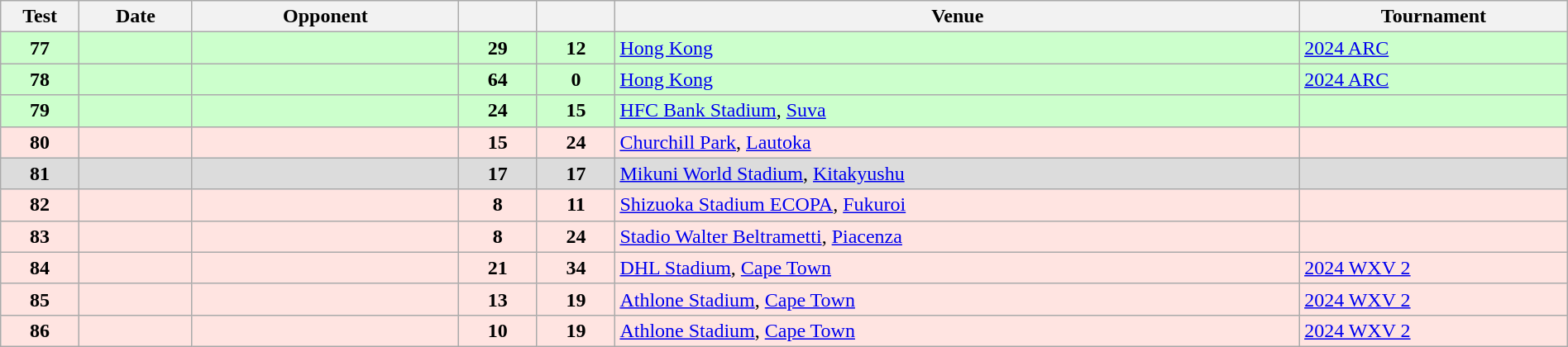<table class="wikitable sortable" style="width:100%">
<tr>
<th style="width:5%">Test</th>
<th>Date</th>
<th style="width:17%">Opponent</th>
<th style="width:5%"></th>
<th style="width:5%"></th>
<th>Venue</th>
<th>Tournament</th>
</tr>
<tr bgcolor="#ccffcc">
<td align="center"><strong>77</strong></td>
<td></td>
<td></td>
<td align="center"><strong>29</strong></td>
<td align="center"><strong>12</strong></td>
<td><a href='#'>Hong Kong</a></td>
<td><a href='#'>2024 ARC</a></td>
</tr>
<tr bgcolor="#ccffcc">
<td align="center"><strong>78</strong></td>
<td></td>
<td></td>
<td align="center"><strong>64</strong></td>
<td align="center"><strong>0</strong></td>
<td><a href='#'>Hong Kong</a></td>
<td><a href='#'>2024 ARC</a></td>
</tr>
<tr bgcolor="#ccffcc">
<td align="center"><strong>79</strong></td>
<td></td>
<td></td>
<td align="center"><strong>24</strong></td>
<td align="center"><strong>15</strong></td>
<td><a href='#'>HFC Bank Stadium</a>, <a href='#'>Suva</a></td>
<td></td>
</tr>
<tr bgcolor="#FFE4E1">
<td align="center"><strong>80</strong></td>
<td></td>
<td></td>
<td align="center"><strong>15</strong></td>
<td align="center"><strong>24</strong></td>
<td><a href='#'>Churchill Park</a>, <a href='#'>Lautoka</a></td>
<td></td>
</tr>
<tr bgcolor="DCDCDC">
<td align="center"><strong>81</strong></td>
<td></td>
<td></td>
<td align="center"><strong>17</strong></td>
<td align="center"><strong>17</strong></td>
<td><a href='#'>Mikuni World Stadium</a>, <a href='#'>Kitakyushu</a></td>
<td></td>
</tr>
<tr bgcolor="#FFE4E1">
<td align="center"><strong>82</strong></td>
<td></td>
<td></td>
<td align="center"><strong>8</strong></td>
<td align="center"><strong>11</strong></td>
<td><a href='#'>Shizuoka Stadium ECOPA</a>, <a href='#'>Fukuroi</a></td>
<td></td>
</tr>
<tr bgcolor="FFE4E1">
<td align="center"><strong>83</strong></td>
<td></td>
<td></td>
<td align="center"><strong>8</strong></td>
<td align="center"><strong>24</strong></td>
<td><a href='#'>Stadio Walter Beltrametti</a>, <a href='#'>Piacenza</a></td>
<td></td>
</tr>
<tr bgcolor="FFE4E1">
<td align="center"><strong>84</strong></td>
<td></td>
<td></td>
<td align="center"><strong>21</strong></td>
<td align="center"><strong>34</strong></td>
<td><a href='#'>DHL Stadium</a>, <a href='#'>Cape Town</a></td>
<td><a href='#'>2024 WXV 2</a></td>
</tr>
<tr bgcolor="FFE4E1">
<td align="center"><strong>85</strong></td>
<td></td>
<td></td>
<td align="center"><strong>13</strong></td>
<td align="center"><strong>19</strong></td>
<td><a href='#'>Athlone Stadium</a>, <a href='#'>Cape Town</a></td>
<td><a href='#'>2024 WXV 2</a></td>
</tr>
<tr bgcolor="FFE4E1">
<td align="center"><strong>86</strong></td>
<td></td>
<td></td>
<td align="center"><strong>10</strong></td>
<td align="center"><strong>19</strong></td>
<td><a href='#'>Athlone Stadium</a>, <a href='#'>Cape Town</a></td>
<td><a href='#'>2024 WXV 2</a></td>
</tr>
</table>
